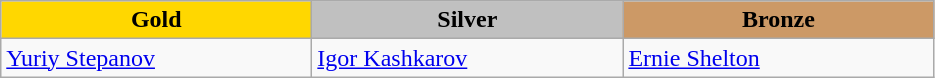<table class="wikitable" style="text-align:left">
<tr align="center">
<td width=200 bgcolor=gold><strong>Gold</strong></td>
<td width=200 bgcolor=silver><strong>Silver</strong></td>
<td width=200 bgcolor=CC9966><strong>Bronze</strong></td>
</tr>
<tr>
<td><a href='#'>Yuriy Stepanov</a><br><em></em></td>
<td><a href='#'>Igor Kashkarov</a><br><em></em></td>
<td><a href='#'>Ernie Shelton</a><br><em></em></td>
</tr>
</table>
